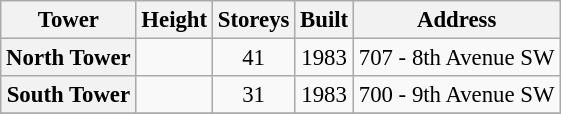<table class="wikitable" style="text-align:center;font-size:95%;">
<tr>
<th>Tower</th>
<th>Height</th>
<th>Storeys</th>
<th>Built</th>
<th>Address</th>
</tr>
<tr>
<th>North Tower</th>
<td></td>
<td>41</td>
<td>1983</td>
<td>707 - 8th Avenue SW</td>
</tr>
<tr>
<th>South Tower</th>
<td></td>
<td>31</td>
<td>1983</td>
<td>700 - 9th Avenue SW</td>
</tr>
<tr>
</tr>
</table>
